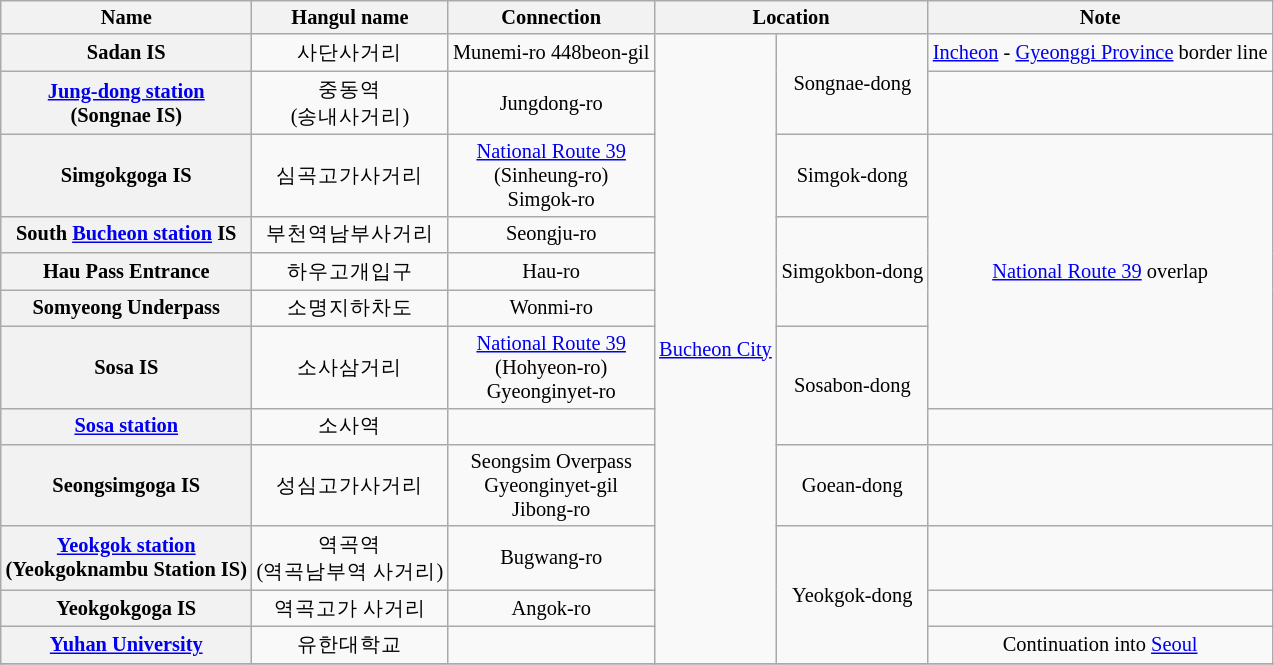<table class="wikitable" style="font-size: 85%; text-align: center;">
<tr>
<th>Name </th>
<th>Hangul name</th>
<th>Connection</th>
<th colspan="2">Location</th>
<th>Note</th>
</tr>
<tr>
<th>Sadan IS</th>
<td>사단사거리</td>
<td>Munemi-ro 448beon-gil</td>
<td rowspan=12><a href='#'>Bucheon City</a></td>
<td rowspan=2>Songnae-dong</td>
<td><a href='#'>Incheon</a> - <a href='#'>Gyeonggi Province</a> border line</td>
</tr>
<tr>
<th><a href='#'>Jung-dong station</a><br>(Songnae IS)</th>
<td>중동역<br>(송내사거리)</td>
<td>Jungdong-ro</td>
<td></td>
</tr>
<tr>
<th>Simgokgoga IS</th>
<td>심곡고가사거리</td>
<td><a href='#'>National Route 39</a><br>(Sinheung-ro)<br>Simgok-ro</td>
<td>Simgok-dong</td>
<td rowspan=5><a href='#'>National Route 39</a> overlap</td>
</tr>
<tr>
<th>South <a href='#'>Bucheon station</a> IS</th>
<td>부천역남부사거리</td>
<td>Seongju-ro</td>
<td rowspan=3>Simgokbon-dong</td>
</tr>
<tr>
<th>Hau Pass Entrance</th>
<td>하우고개입구</td>
<td>Hau-ro</td>
</tr>
<tr>
<th>Somyeong Underpass</th>
<td>소명지하차도</td>
<td>Wonmi-ro</td>
</tr>
<tr>
<th>Sosa IS</th>
<td>소사삼거리</td>
<td><a href='#'>National Route 39</a><br>(Hohyeon-ro)<br>Gyeonginyet-ro</td>
<td rowspan=2>Sosabon-dong</td>
</tr>
<tr>
<th><a href='#'>Sosa station</a></th>
<td>소사역</td>
<td></td>
<td></td>
</tr>
<tr>
<th>Seongsimgoga IS</th>
<td>성심고가사거리</td>
<td>Seongsim Overpass<br>Gyeonginyet-gil<br>Jibong-ro</td>
<td>Goean-dong</td>
<td></td>
</tr>
<tr>
<th><a href='#'>Yeokgok station</a><br>(Yeokgoknambu Station IS)</th>
<td>역곡역<br>(역곡남부역 사거리)</td>
<td>Bugwang-ro</td>
<td rowspan=3>Yeokgok-dong</td>
<td></td>
</tr>
<tr>
<th>Yeokgokgoga IS</th>
<td>역곡고가 사거리</td>
<td>Angok-ro</td>
<td></td>
</tr>
<tr>
<th><a href='#'>Yuhan University</a></th>
<td>유한대학교</td>
<td></td>
<td>Continuation into <a href='#'>Seoul</a></td>
</tr>
<tr>
</tr>
</table>
